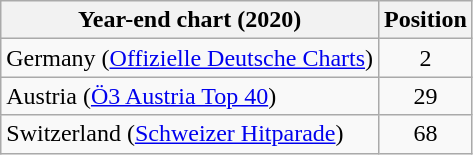<table class="wikitable sortable plainrowheaders">
<tr>
<th scope="col">Year-end chart (2020)</th>
<th scope="col">Position</th>
</tr>
<tr>
<td>Germany (<a href='#'>Offizielle Deutsche Charts</a>)</td>
<td align="center">2</td>
</tr>
<tr>
<td>Austria (<a href='#'>Ö3 Austria Top 40</a>)</td>
<td align="center">29</td>
</tr>
<tr>
<td>Switzerland (<a href='#'>Schweizer Hitparade</a>)</td>
<td align="center">68</td>
</tr>
</table>
